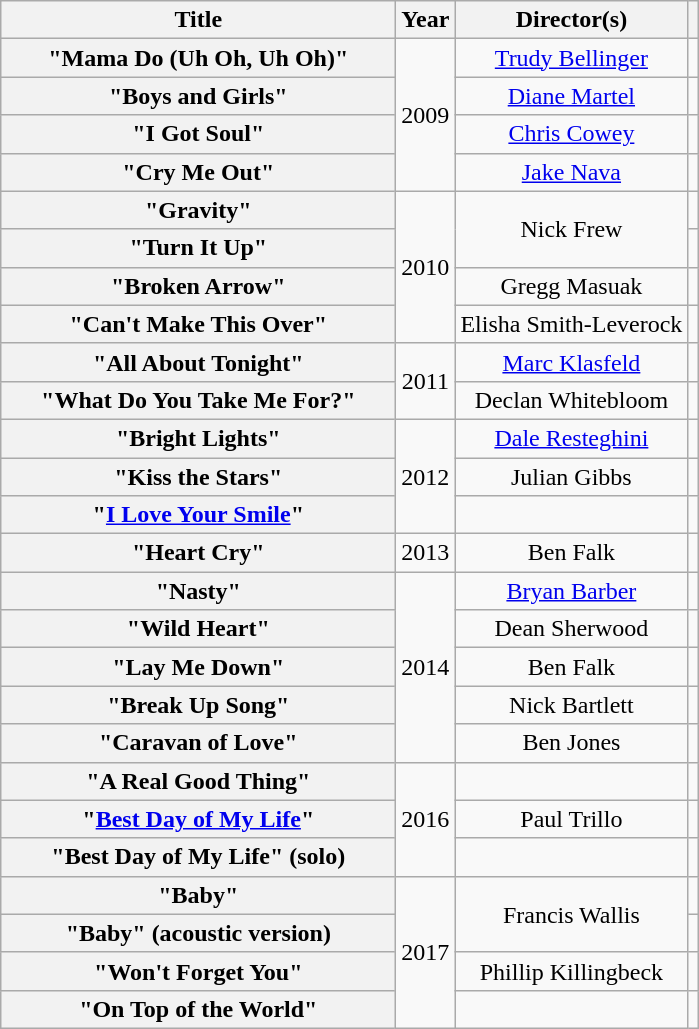<table class="wikitable plainrowheaders" style="text-align:center">
<tr>
<th scope="col" style="width:16em;">Title</th>
<th scope="col" style="width:1em;">Year</th>
<th scope="col">Director(s)</th>
<th scope="col"></th>
</tr>
<tr>
<th scope="row">"Mama Do (Uh Oh, Uh Oh)"</th>
<td rowspan="4">2009</td>
<td><a href='#'>Trudy Bellinger</a></td>
<td></td>
</tr>
<tr>
<th scope="row">"Boys and Girls"</th>
<td><a href='#'>Diane Martel</a></td>
<td></td>
</tr>
<tr>
<th scope="row">"I Got Soul"<br></th>
<td><a href='#'>Chris Cowey</a></td>
<td></td>
</tr>
<tr>
<th scope="row">"Cry Me Out"</th>
<td><a href='#'>Jake Nava</a></td>
<td></td>
</tr>
<tr>
<th scope="row">"Gravity"</th>
<td rowspan="4">2010</td>
<td rowspan="2">Nick Frew</td>
<td></td>
</tr>
<tr>
<th scope="row">"Turn It Up"</th>
<td></td>
</tr>
<tr>
<th scope="row">"Broken Arrow"</th>
<td>Gregg Masuak</td>
<td></td>
</tr>
<tr>
<th scope="row">"Can't Make This Over"</th>
<td>Elisha Smith-Leverock</td>
<td></td>
</tr>
<tr>
<th scope="row">"All About Tonight"</th>
<td rowspan="2">2011</td>
<td><a href='#'>Marc Klasfeld</a></td>
<td></td>
</tr>
<tr>
<th scope="row">"What Do You Take Me For?"<br></th>
<td>Declan Whitebloom</td>
<td></td>
</tr>
<tr>
<th scope="row">"Bright Lights"<br></th>
<td rowspan="3">2012</td>
<td><a href='#'>Dale Resteghini</a></td>
<td></td>
</tr>
<tr>
<th scope="row">"Kiss the Stars"</th>
<td>Julian Gibbs</td>
<td></td>
</tr>
<tr>
<th scope="row">"<a href='#'>I Love Your Smile</a>"</th>
<td></td>
<td></td>
</tr>
<tr>
<th scope="row">"Heart Cry"</th>
<td>2013</td>
<td>Ben Falk</td>
<td></td>
</tr>
<tr>
<th scope="row">"Nasty"</th>
<td rowspan="5">2014</td>
<td><a href='#'>Bryan Barber</a></td>
<td></td>
</tr>
<tr>
<th scope="row">"Wild Heart"<br></th>
<td>Dean Sherwood</td>
<td></td>
</tr>
<tr>
<th scope="row">"Lay Me Down"</th>
<td>Ben Falk</td>
<td></td>
</tr>
<tr>
<th scope="row">"Break Up Song"</th>
<td>Nick Bartlett</td>
<td></td>
</tr>
<tr>
<th scope="row">"Caravan of Love"</th>
<td>Ben Jones</td>
<td></td>
</tr>
<tr>
<th scope="row">"A Real Good Thing"<br></th>
<td rowspan="3">2016</td>
<td></td>
<td></td>
</tr>
<tr>
<th scope="row">"<a href='#'>Best Day of My Life</a>"<br></th>
<td>Paul Trillo</td>
<td></td>
</tr>
<tr>
<th scope="row">"Best Day of My Life" (solo)</th>
<td></td>
<td></td>
</tr>
<tr>
<th scope="row">"Baby"<br></th>
<td rowspan="4">2017</td>
<td rowspan="2">Francis Wallis</td>
<td></td>
</tr>
<tr>
<th scope="row">"Baby" (acoustic version)<br></th>
<td></td>
</tr>
<tr>
<th scope="row">"Won't Forget You"<br></th>
<td>Phillip Killingbeck</td>
<td></td>
</tr>
<tr>
<th scope="row">"On Top of the World"<br></th>
<td></td>
<td></td>
</tr>
</table>
